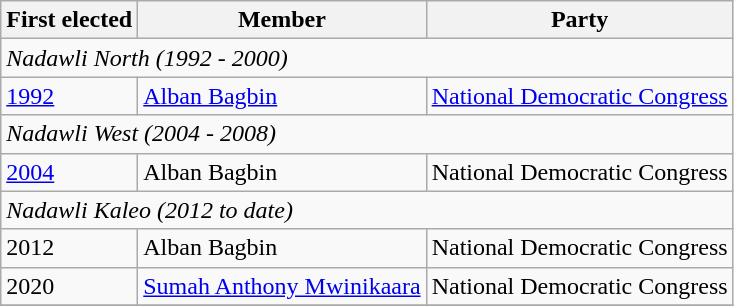<table class="wikitable">
<tr>
<th>First elected</th>
<th>Member</th>
<th>Party</th>
</tr>
<tr>
<td colspan=3><em>Nadawli North (1992 - 2000)</em></td>
</tr>
<tr>
<td><a href='#'>1992</a></td>
<td><a href='#'>Alban Bagbin</a></td>
<td><a href='#'>National Democratic Congress</a></td>
</tr>
<tr>
<td colspan=3><em>Nadawli West (2004 - 2008)</em></td>
</tr>
<tr>
<td><a href='#'>2004</a></td>
<td>Alban Bagbin</td>
<td>National Democratic Congress</td>
</tr>
<tr>
<td colspan=3><em>Nadawli Kaleo (2012 to date)</em></td>
</tr>
<tr>
<td>2012</td>
<td>Alban Bagbin</td>
<td>National Democratic Congress</td>
</tr>
<tr>
<td>2020</td>
<td><a href='#'>Sumah Anthony Mwinikaara</a></td>
<td>National Democratic Congress</td>
</tr>
<tr>
</tr>
</table>
